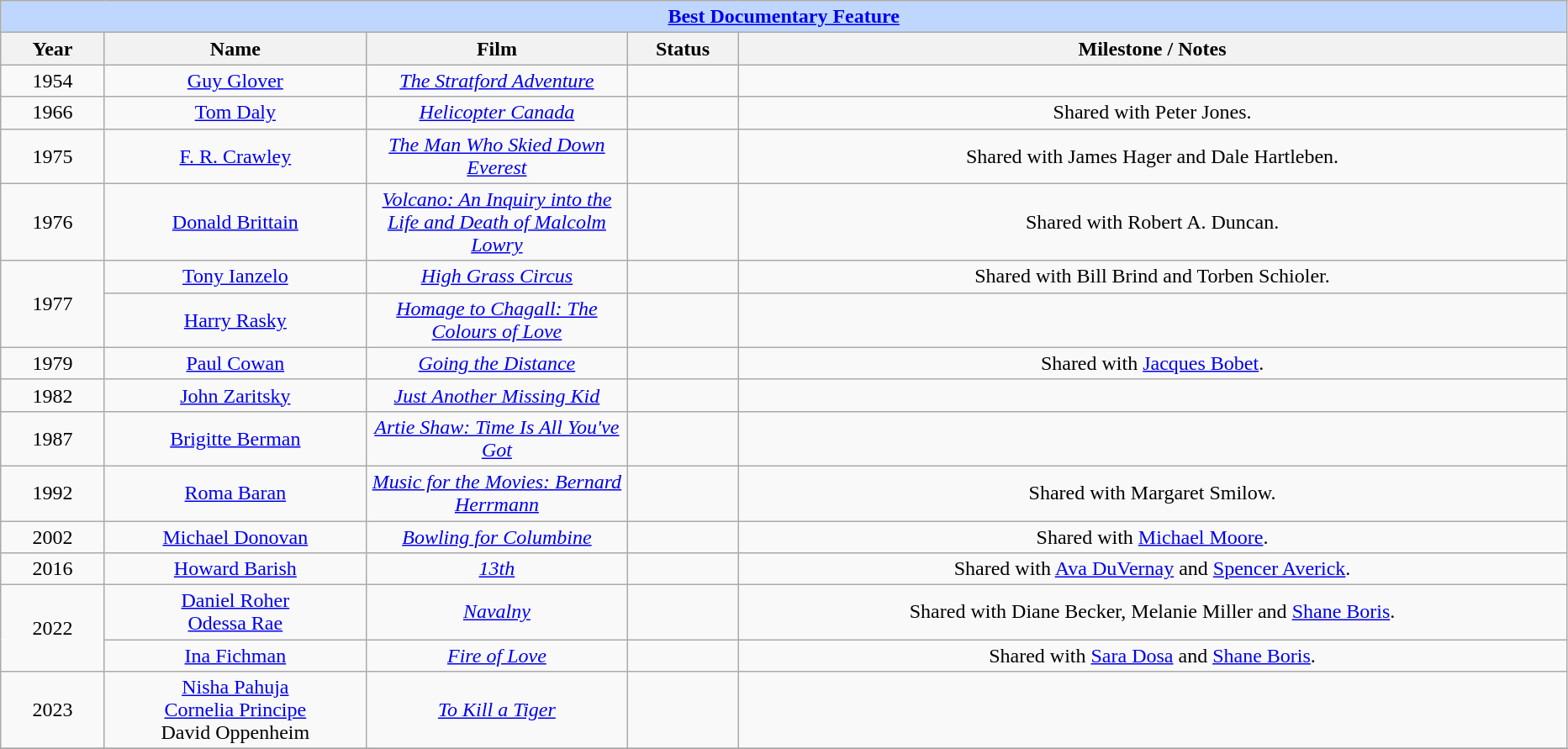<table class="wikitable" style="text-align: center">
<tr style="background:#bfd7ff;">
<td colspan="5" style="text-align:center;"><strong><a href='#'>Best Documentary Feature</a></strong></td>
</tr>
<tr style="background:#ebf5ff;">
<th style="width:075px;">Year</th>
<th style="width:200px;">Name</th>
<th style="width:200px;">Film</th>
<th style="width:080px;">Status</th>
<th style="width:650px;">Milestone / Notes</th>
</tr>
<tr>
<td>1954</td>
<td><a href='#'>Guy Glover</a></td>
<td><em><a href='#'>The Stratford Adventure</a></em></td>
<td></td>
<td></td>
</tr>
<tr>
<td>1966</td>
<td><a href='#'>Tom Daly</a></td>
<td><em><a href='#'>Helicopter Canada</a></em></td>
<td></td>
<td>Shared with Peter Jones.</td>
</tr>
<tr>
<td>1975</td>
<td><a href='#'>F. R. Crawley</a></td>
<td><em><a href='#'>The Man Who Skied Down Everest</a></em></td>
<td></td>
<td>Shared with James Hager and Dale Hartleben.</td>
</tr>
<tr>
<td>1976</td>
<td><a href='#'>Donald Brittain</a></td>
<td><em><a href='#'>Volcano: An Inquiry into the Life and Death of Malcolm Lowry</a></em></td>
<td></td>
<td>Shared with Robert A. Duncan.</td>
</tr>
<tr>
<td rowspan="2">1977</td>
<td><a href='#'>Tony Ianzelo</a></td>
<td><em><a href='#'>High Grass Circus</a></em></td>
<td></td>
<td>Shared with Bill Brind and Torben Schioler.</td>
</tr>
<tr>
<td><a href='#'>Harry Rasky</a></td>
<td><em><a href='#'>Homage to Chagall: The Colours of Love</a></em></td>
<td></td>
<td></td>
</tr>
<tr>
<td>1979</td>
<td><a href='#'>Paul Cowan</a></td>
<td><em><a href='#'>Going the Distance</a></em></td>
<td></td>
<td>Shared with <a href='#'>Jacques Bobet</a>.</td>
</tr>
<tr>
<td>1982</td>
<td><a href='#'>John Zaritsky</a></td>
<td><a href='#'><em>Just</em> <em>Another Missing Kid</em></a></td>
<td></td>
<td></td>
</tr>
<tr>
<td>1987</td>
<td><a href='#'>Brigitte Berman</a></td>
<td><em><a href='#'>Artie Shaw: Time Is All You've Got</a></em></td>
<td></td>
<td></td>
</tr>
<tr>
<td>1992</td>
<td><a href='#'>Roma Baran</a></td>
<td><em><a href='#'>Music for the Movies: Bernard Herrmann</a></em></td>
<td></td>
<td>Shared with Margaret Smilow.</td>
</tr>
<tr>
<td>2002</td>
<td><a href='#'>Michael Donovan</a></td>
<td><em><a href='#'>Bowling for Columbine</a></em></td>
<td></td>
<td>Shared with <a href='#'>Michael Moore</a>.</td>
</tr>
<tr>
<td>2016</td>
<td><a href='#'>Howard Barish</a></td>
<td><em><a href='#'>13th</a></em></td>
<td></td>
<td>Shared with <a href='#'>Ava DuVernay</a> and <a href='#'>Spencer Averick</a>.</td>
</tr>
<tr>
<td rowspan=2>2022</td>
<td><a href='#'>Daniel Roher</a><br><a href='#'>Odessa Rae</a></td>
<td><em><a href='#'>Navalny</a></em></td>
<td></td>
<td>Shared with Diane Becker, Melanie Miller and <a href='#'>Shane Boris</a>.</td>
</tr>
<tr>
<td><a href='#'>Ina Fichman</a></td>
<td><em><a href='#'>Fire of Love</a></em></td>
<td></td>
<td>Shared with <a href='#'>Sara Dosa</a> and <a href='#'>Shane Boris</a>.</td>
</tr>
<tr>
<td>2023</td>
<td><a href='#'>Nisha Pahuja</a><br><a href='#'>Cornelia Principe</a><br>David Oppenheim</td>
<td><em><a href='#'>To Kill a Tiger</a></em></td>
<td></td>
<td></td>
</tr>
<tr>
</tr>
</table>
